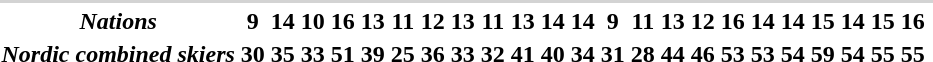<table>
<tr>
</tr>
<tr>
</tr>
<tr>
</tr>
<tr>
</tr>
<tr>
</tr>
<tr>
</tr>
<tr>
</tr>
<tr>
</tr>
<tr>
</tr>
<tr>
</tr>
<tr>
</tr>
<tr>
</tr>
<tr>
</tr>
<tr>
</tr>
<tr>
</tr>
<tr>
</tr>
<tr>
</tr>
<tr>
</tr>
<tr>
</tr>
<tr>
</tr>
<tr>
</tr>
<tr>
</tr>
<tr>
</tr>
<tr>
</tr>
<tr>
</tr>
<tr>
</tr>
<tr>
</tr>
<tr>
</tr>
<tr>
</tr>
<tr>
</tr>
<tr>
</tr>
<tr>
</tr>
<tr>
</tr>
<tr>
</tr>
<tr>
<td colspan=25 bgcolor=lightgray></td>
</tr>
<tr>
<th><em>Nations</em></th>
<th>9</th>
<th>14</th>
<th>10</th>
<th>16</th>
<th>13</th>
<th>11</th>
<th>12</th>
<th>13</th>
<th>11</th>
<th>13</th>
<th>14</th>
<th>14</th>
<th>9</th>
<th>11</th>
<th>13</th>
<th>12</th>
<th>16</th>
<th>14</th>
<th>14</th>
<th>15</th>
<th>14</th>
<th>15</th>
<th>16</th>
<th></th>
</tr>
<tr>
<th><em>Nordic combined skiers</em></th>
<th>30</th>
<th>35</th>
<th>33</th>
<th>51</th>
<th>39</th>
<th>25</th>
<th>36</th>
<th>33</th>
<th>32</th>
<th>41</th>
<th>40</th>
<th>34</th>
<th>31</th>
<th>28</th>
<th>44</th>
<th>46</th>
<th>53</th>
<th>53</th>
<th>54</th>
<th>59</th>
<th>54</th>
<th>55</th>
<th>55</th>
<th></th>
</tr>
<tr>
</tr>
</table>
